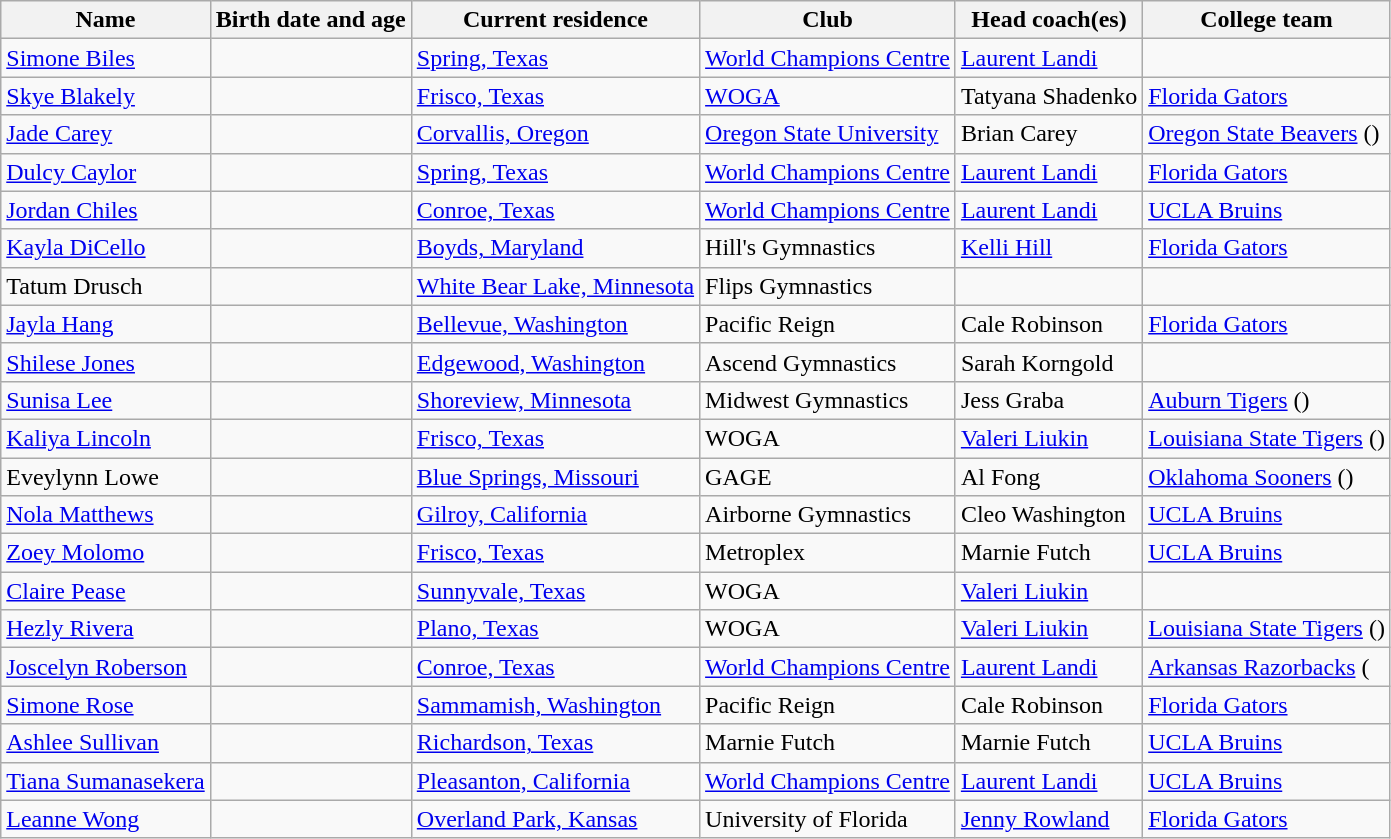<table class="wikitable sortable">
<tr>
<th>Name</th>
<th>Birth date and age</th>
<th>Current residence</th>
<th>Club</th>
<th>Head coach(es)</th>
<th>College team</th>
</tr>
<tr>
<td><a href='#'>Simone Biles</a></td>
<td></td>
<td><a href='#'>Spring, Texas</a></td>
<td><a href='#'>World Champions Centre</a></td>
<td><a href='#'>Laurent Landi</a></td>
<td></td>
</tr>
<tr>
<td><a href='#'>Skye Blakely</a></td>
<td></td>
<td><a href='#'>Frisco, Texas</a></td>
<td><a href='#'>WOGA</a></td>
<td>Tatyana Shadenko</td>
<td><a href='#'>Florida Gators</a> </td>
</tr>
<tr>
<td><a href='#'>Jade Carey</a></td>
<td></td>
<td><a href='#'>Corvallis, Oregon</a></td>
<td><a href='#'>Oregon State University</a></td>
<td>Brian Carey</td>
<td><a href='#'>Oregon State Beavers</a> ()</td>
</tr>
<tr>
<td><a href='#'>Dulcy Caylor</a></td>
<td></td>
<td><a href='#'>Spring, Texas</a></td>
<td><a href='#'>World Champions Centre</a></td>
<td><a href='#'>Laurent Landi</a></td>
<td><a href='#'>Florida Gators</a> </td>
</tr>
<tr>
<td><a href='#'>Jordan Chiles</a></td>
<td></td>
<td><a href='#'>Conroe, Texas</a></td>
<td><a href='#'>World Champions Centre</a></td>
<td><a href='#'>Laurent Landi</a></td>
<td><a href='#'>UCLA Bruins</a> </td>
</tr>
<tr>
<td><a href='#'>Kayla DiCello</a></td>
<td></td>
<td><a href='#'>Boyds, Maryland</a></td>
<td>Hill's Gymnastics</td>
<td><a href='#'>Kelli Hill</a></td>
<td><a href='#'>Florida Gators</a> </td>
</tr>
<tr>
<td>Tatum Drusch</td>
<td></td>
<td><a href='#'>White Bear Lake, Minnesota</a></td>
<td>Flips Gymnastics</td>
<td></td>
<td></td>
</tr>
<tr>
<td><a href='#'>Jayla Hang</a></td>
<td></td>
<td><a href='#'>Bellevue, Washington</a></td>
<td>Pacific Reign</td>
<td>Cale Robinson</td>
<td><a href='#'>Florida Gators</a> </td>
</tr>
<tr>
<td><a href='#'>Shilese Jones</a></td>
<td></td>
<td><a href='#'>Edgewood, Washington</a></td>
<td>Ascend Gymnastics</td>
<td>Sarah Korngold</td>
<td></td>
</tr>
<tr>
<td><a href='#'>Sunisa Lee</a></td>
<td></td>
<td><a href='#'>Shoreview, Minnesota</a></td>
<td>Midwest Gymnastics</td>
<td>Jess Graba</td>
<td><a href='#'>Auburn Tigers</a> ()</td>
</tr>
<tr>
<td><a href='#'>Kaliya Lincoln</a></td>
<td></td>
<td><a href='#'>Frisco, Texas</a></td>
<td>WOGA</td>
<td><a href='#'>Valeri Liukin</a></td>
<td><a href='#'>Louisiana State Tigers</a> ()</td>
</tr>
<tr>
<td>Eveylynn Lowe</td>
<td></td>
<td><a href='#'>Blue Springs, Missouri</a></td>
<td>GAGE</td>
<td>Al Fong</td>
<td><a href='#'>Oklahoma Sooners</a> ()</td>
</tr>
<tr>
<td><a href='#'>Nola Matthews</a></td>
<td></td>
<td><a href='#'>Gilroy, California</a></td>
<td>Airborne Gymnastics</td>
<td>Cleo Washington</td>
<td><a href='#'>UCLA Bruins</a> </td>
</tr>
<tr>
<td><a href='#'>Zoey Molomo</a></td>
<td></td>
<td><a href='#'>Frisco, Texas</a></td>
<td>Metroplex</td>
<td>Marnie Futch</td>
<td><a href='#'>UCLA Bruins</a> </td>
</tr>
<tr>
<td><a href='#'>Claire Pease</a></td>
<td></td>
<td><a href='#'>Sunnyvale, Texas</a></td>
<td>WOGA</td>
<td><a href='#'>Valeri Liukin</a></td>
</tr>
<tr>
<td><a href='#'>Hezly Rivera</a></td>
<td></td>
<td><a href='#'>Plano, Texas</a></td>
<td>WOGA</td>
<td><a href='#'>Valeri Liukin</a></td>
<td><a href='#'>Louisiana State Tigers</a> ()</td>
</tr>
<tr>
<td><a href='#'>Joscelyn Roberson</a></td>
<td></td>
<td><a href='#'>Conroe, Texas</a></td>
<td><a href='#'>World Champions Centre</a></td>
<td><a href='#'>Laurent Landi</a></td>
<td><a href='#'>Arkansas Razorbacks</a> (</td>
</tr>
<tr>
<td><a href='#'>Simone Rose</a></td>
<td></td>
<td><a href='#'>Sammamish, Washington</a></td>
<td>Pacific Reign</td>
<td>Cale Robinson</td>
<td><a href='#'>Florida Gators</a> </td>
</tr>
<tr>
<td><a href='#'>Ashlee Sullivan</a></td>
<td></td>
<td><a href='#'>Richardson, Texas</a></td>
<td>Marnie Futch</td>
<td>Marnie Futch</td>
<td><a href='#'>UCLA Bruins</a> </td>
</tr>
<tr>
<td><a href='#'>Tiana Sumanasekera</a></td>
<td></td>
<td><a href='#'>Pleasanton, California</a></td>
<td><a href='#'>World Champions Centre</a></td>
<td><a href='#'>Laurent Landi</a></td>
<td><a href='#'>UCLA Bruins</a> </td>
</tr>
<tr>
<td><a href='#'>Leanne Wong</a></td>
<td></td>
<td><a href='#'>Overland Park, Kansas</a></td>
<td>University of Florida</td>
<td><a href='#'>Jenny Rowland</a></td>
<td><a href='#'>Florida Gators</a> </td>
</tr>
</table>
